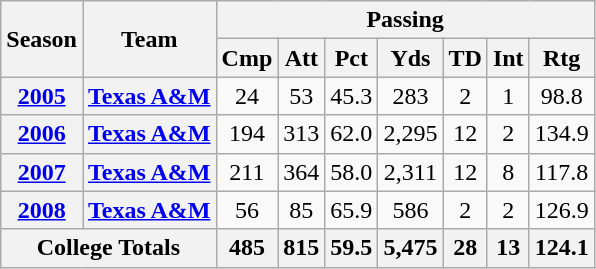<table class="wikitable" style="text-align:center;">
<tr>
<th rowspan="2">Season</th>
<th rowspan="2">Team</th>
<th colspan="7">Passing</th>
</tr>
<tr>
<th>Cmp</th>
<th>Att</th>
<th>Pct</th>
<th>Yds</th>
<th>TD</th>
<th>Int</th>
<th>Rtg</th>
</tr>
<tr>
<th><a href='#'>2005</a></th>
<th><a href='#'>Texas A&M</a></th>
<td>24</td>
<td>53</td>
<td>45.3</td>
<td>283</td>
<td>2</td>
<td>1</td>
<td>98.8</td>
</tr>
<tr>
<th><a href='#'>2006</a></th>
<th><a href='#'>Texas A&M</a></th>
<td>194</td>
<td>313</td>
<td>62.0</td>
<td>2,295</td>
<td>12</td>
<td>2</td>
<td>134.9</td>
</tr>
<tr>
<th><a href='#'>2007</a></th>
<th><a href='#'>Texas A&M</a></th>
<td>211</td>
<td>364</td>
<td>58.0</td>
<td>2,311</td>
<td>12</td>
<td>8</td>
<td>117.8</td>
</tr>
<tr>
<th><a href='#'>2008</a></th>
<th><a href='#'>Texas A&M</a></th>
<td>56</td>
<td>85</td>
<td>65.9</td>
<td>586</td>
<td>2</td>
<td>2</td>
<td>126.9</td>
</tr>
<tr>
<th colspan="2">College Totals</th>
<th>485</th>
<th>815</th>
<th>59.5</th>
<th>5,475</th>
<th>28</th>
<th>13</th>
<th>124.1</th>
</tr>
</table>
